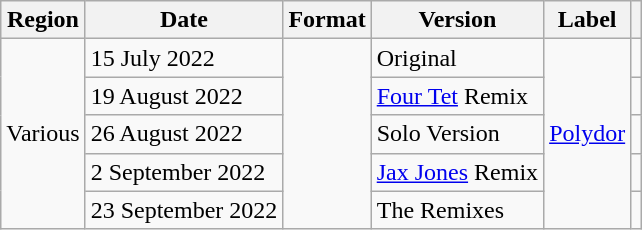<table class="wikitable sortable plainrowheaders">
<tr>
<th scope="col">Region</th>
<th scope="col">Date</th>
<th scope="col">Format</th>
<th scope="col">Version</th>
<th scope="col">Label</th>
<th scope="col"></th>
</tr>
<tr>
<td rowspan="5">Various</td>
<td>15 July 2022</td>
<td rowspan="5"></td>
<td>Original</td>
<td rowspan="5"><a href='#'>Polydor</a></td>
<td></td>
</tr>
<tr>
<td>19 August 2022</td>
<td><a href='#'>Four Tet</a> Remix</td>
<td style="text-align:center;"></td>
</tr>
<tr>
<td>26 August 2022</td>
<td>Solo Version</td>
<td style="text-align:center;"></td>
</tr>
<tr>
<td>2 September 2022</td>
<td><a href='#'>Jax Jones</a> Remix</td>
<td style="text-align:center;"></td>
</tr>
<tr>
<td>23 September 2022</td>
<td>The Remixes</td>
<td style="text-align:center;"></td>
</tr>
</table>
